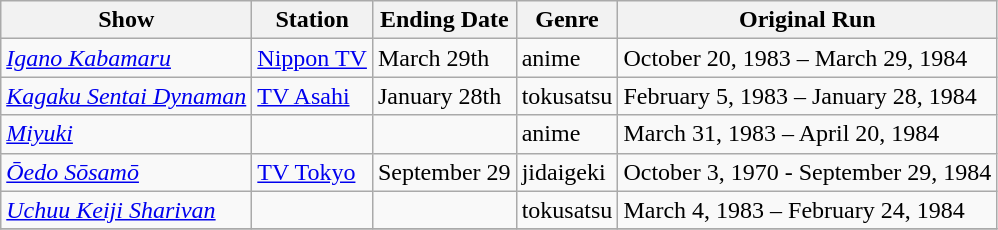<table class="wikitable sortable">
<tr>
<th>Show</th>
<th>Station</th>
<th>Ending Date</th>
<th>Genre</th>
<th>Original Run</th>
</tr>
<tr>
<td><em><a href='#'>Igano Kabamaru</a></em></td>
<td><a href='#'>Nippon TV</a></td>
<td>March 29th</td>
<td>anime</td>
<td>October 20, 1983 – March 29, 1984</td>
</tr>
<tr>
<td><em><a href='#'>Kagaku Sentai Dynaman</a></em></td>
<td><a href='#'>TV Asahi</a></td>
<td>January 28th</td>
<td>tokusatsu</td>
<td>February 5, 1983 – January 28, 1984</td>
</tr>
<tr>
<td><em><a href='#'>Miyuki</a></em></td>
<td></td>
<td></td>
<td>anime</td>
<td>March 31, 1983 – April 20, 1984</td>
</tr>
<tr>
<td><em><a href='#'>Ōedo Sōsamō</a></em></td>
<td><a href='#'>TV Tokyo</a></td>
<td>September 29</td>
<td>jidaigeki</td>
<td>October 3, 1970 - September 29, 1984</td>
</tr>
<tr>
<td><em><a href='#'>Uchuu Keiji Sharivan</a></em></td>
<td></td>
<td></td>
<td>tokusatsu</td>
<td>March 4, 1983 – February 24, 1984</td>
</tr>
<tr>
</tr>
</table>
